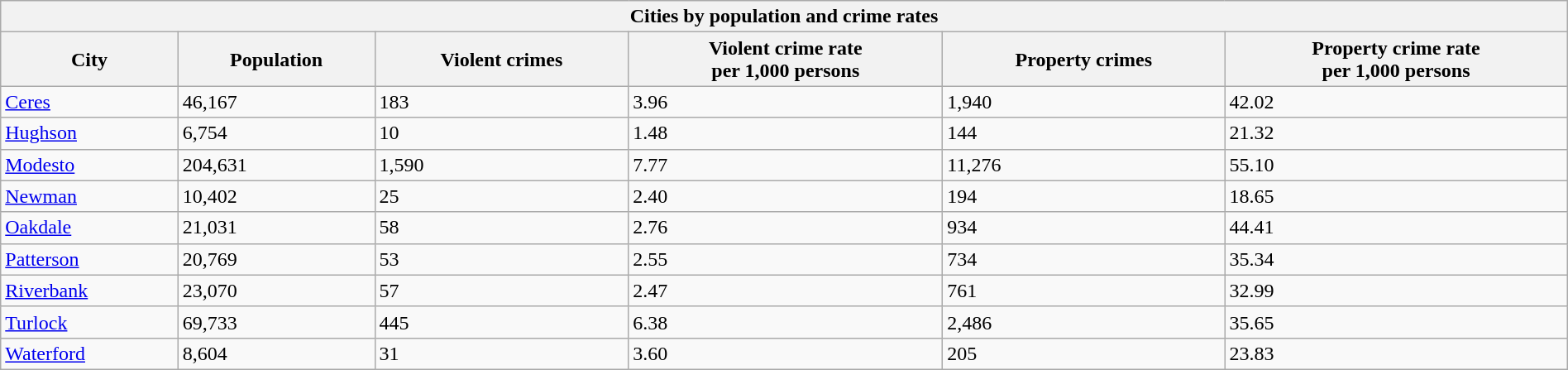<table class="wikitable collapsible collapsed sortable" style="width: 100%;">
<tr>
<th colspan="9">Cities by population and crime rates</th>
</tr>
<tr>
<th>City</th>
<th data-sort-type="number">Population</th>
<th data-sort-type="number">Violent crimes</th>
<th data-sort-type="number">Violent crime rate<br>per 1,000 persons</th>
<th data-sort-type="number">Property crimes</th>
<th data-sort-type="number">Property crime rate<br>per 1,000 persons</th>
</tr>
<tr>
<td><a href='#'>Ceres</a></td>
<td>46,167</td>
<td>183</td>
<td>3.96</td>
<td>1,940</td>
<td>42.02</td>
</tr>
<tr>
<td><a href='#'>Hughson</a></td>
<td>6,754</td>
<td>10</td>
<td>1.48</td>
<td>144</td>
<td>21.32</td>
</tr>
<tr>
<td><a href='#'>Modesto</a></td>
<td>204,631</td>
<td>1,590</td>
<td>7.77</td>
<td>11,276</td>
<td>55.10</td>
</tr>
<tr>
<td><a href='#'>Newman</a></td>
<td>10,402</td>
<td>25</td>
<td>2.40</td>
<td>194</td>
<td>18.65</td>
</tr>
<tr>
<td><a href='#'>Oakdale</a></td>
<td>21,031</td>
<td>58</td>
<td>2.76</td>
<td>934</td>
<td>44.41</td>
</tr>
<tr>
<td><a href='#'>Patterson</a></td>
<td>20,769</td>
<td>53</td>
<td>2.55</td>
<td>734</td>
<td>35.34</td>
</tr>
<tr>
<td><a href='#'>Riverbank</a></td>
<td>23,070</td>
<td>57</td>
<td>2.47</td>
<td>761</td>
<td>32.99</td>
</tr>
<tr>
<td><a href='#'>Turlock</a></td>
<td>69,733</td>
<td>445</td>
<td>6.38</td>
<td>2,486</td>
<td>35.65</td>
</tr>
<tr>
<td><a href='#'>Waterford</a></td>
<td>8,604</td>
<td>31</td>
<td>3.60</td>
<td>205</td>
<td>23.83</td>
</tr>
</table>
